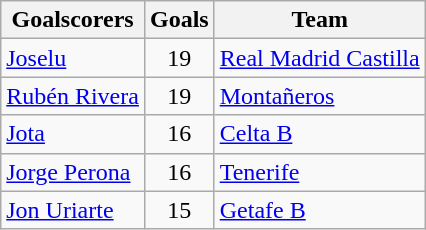<table class="wikitable sortable">
<tr>
<th>Goalscorers</th>
<th>Goals</th>
<th>Team</th>
</tr>
<tr>
<td> <a href='#'>Joselu</a></td>
<td align=center>19</td>
<td><a href='#'>Real Madrid Castilla</a></td>
</tr>
<tr>
<td> <a href='#'>Rubén Rivera</a></td>
<td align=center>19</td>
<td><a href='#'>Montañeros</a></td>
</tr>
<tr>
<td> <a href='#'>Jota</a></td>
<td align=center>16</td>
<td><a href='#'>Celta B</a></td>
</tr>
<tr>
<td> <a href='#'>Jorge Perona</a></td>
<td align=center>16</td>
<td><a href='#'>Tenerife</a></td>
</tr>
<tr>
<td> <a href='#'>Jon Uriarte</a></td>
<td align=center>15</td>
<td><a href='#'>Getafe B</a></td>
</tr>
</table>
